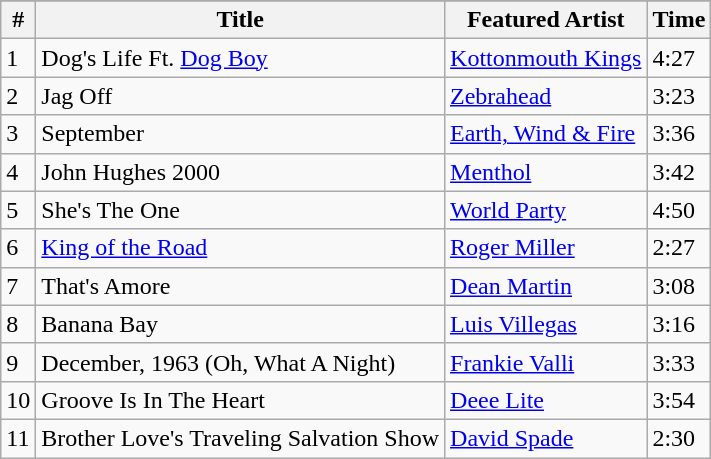<table class="wikitable">
<tr>
</tr>
<tr>
<th align="center">#</th>
<th align="center">Title</th>
<th align="center">Featured Artist</th>
<th align="center">Time</th>
</tr>
<tr>
<td>1</td>
<td>Dog's Life Ft. <a href='#'>Dog Boy</a></td>
<td><a href='#'>Kottonmouth Kings</a></td>
<td>4:27</td>
</tr>
<tr>
<td>2</td>
<td>Jag Off</td>
<td><a href='#'>Zebrahead</a></td>
<td>3:23</td>
</tr>
<tr>
<td>3</td>
<td>September</td>
<td><a href='#'>Earth, Wind & Fire</a></td>
<td>3:36</td>
</tr>
<tr>
<td>4</td>
<td>John Hughes 2000</td>
<td><a href='#'>Menthol</a></td>
<td>3:42</td>
</tr>
<tr>
<td>5</td>
<td>She's The One</td>
<td><a href='#'>World Party</a></td>
<td>4:50</td>
</tr>
<tr>
<td>6</td>
<td><a href='#'>King of the Road</a></td>
<td><a href='#'>Roger Miller</a></td>
<td>2:27</td>
</tr>
<tr>
<td>7</td>
<td>That's Amore</td>
<td><a href='#'>Dean Martin</a></td>
<td>3:08</td>
</tr>
<tr>
<td>8</td>
<td>Banana Bay</td>
<td><a href='#'>Luis Villegas</a></td>
<td>3:16</td>
</tr>
<tr>
<td>9</td>
<td>December, 1963 (Oh, What A Night)</td>
<td><a href='#'>Frankie Valli</a></td>
<td>3:33</td>
</tr>
<tr>
<td>10</td>
<td>Groove Is In The Heart</td>
<td><a href='#'>Deee Lite</a></td>
<td>3:54</td>
</tr>
<tr>
<td>11</td>
<td>Brother Love's Traveling Salvation Show</td>
<td><a href='#'>David Spade</a></td>
<td>2:30</td>
</tr>
</table>
